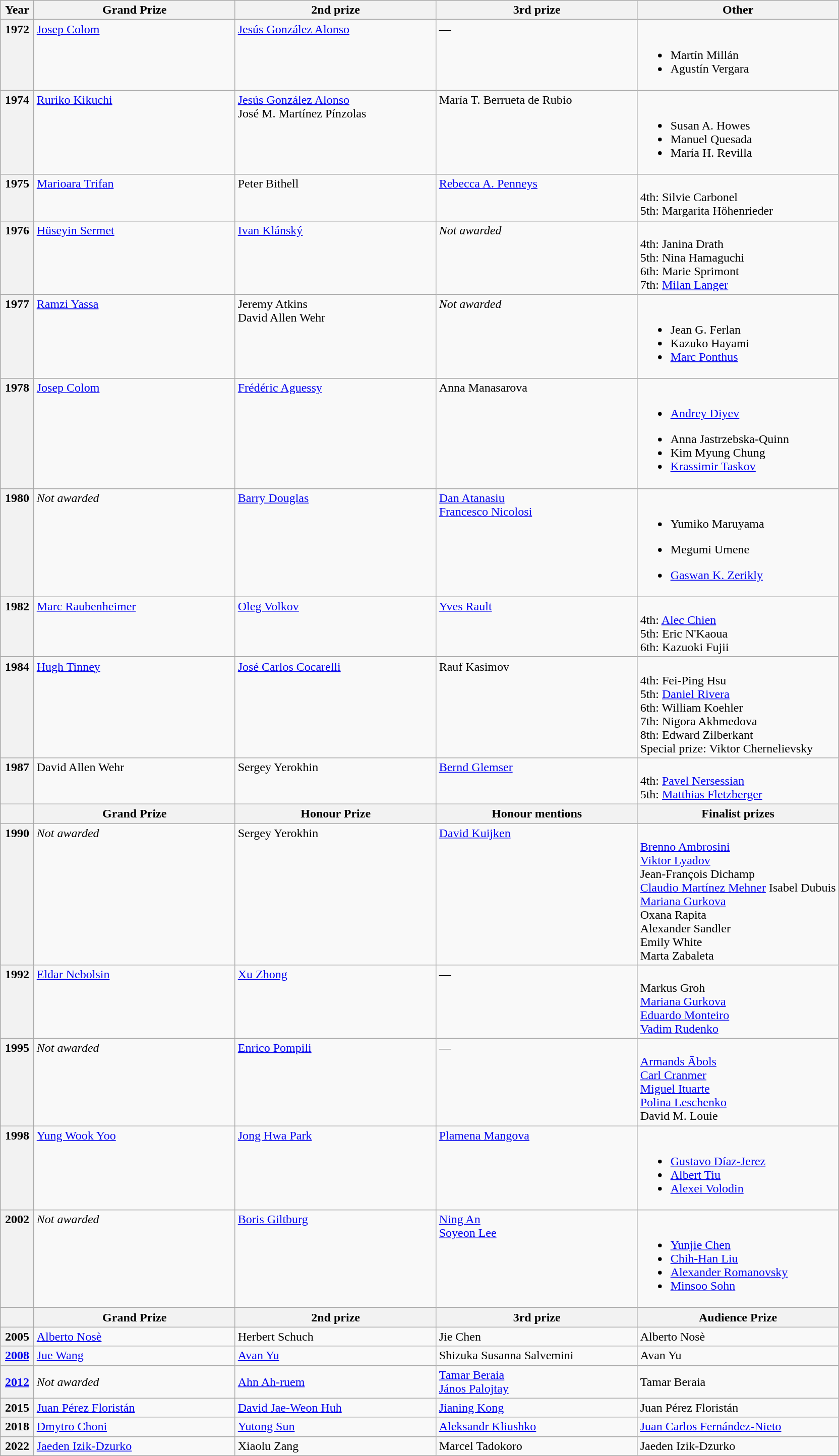<table class="wikitable">
<tr>
<th width="4%">Year</th>
<th width="24%">Grand Prize</th>
<th width="24%">2nd prize</th>
<th width="24%">3rd prize</th>
<th width="24%">Other</th>
</tr>
<tr valign="top">
<th>1972</th>
<td> <a href='#'>Josep Colom</a></td>
<td>  <a href='#'>Jesús González Alonso</a></td>
<td>—</td>
<td><br><ul><li> Martín Millán</li><li> Agustín Vergara</li></ul></td>
</tr>
<tr valign="top">
<th>1974</th>
<td> <a href='#'>Ruriko Kikuchi</a></td>
<td> <a href='#'>Jesús González Alonso</a><br> José M. Martínez Pínzolas</td>
<td> María T. Berrueta de Rubio</td>
<td><br><ul><li> Susan A. Howes</li><li> Manuel Quesada</li><li> María H. Revilla</li></ul></td>
</tr>
<tr valign="top">
<th>1975</th>
<td> <a href='#'>Marioara Trifan</a></td>
<td> Peter Bithell</td>
<td> <a href='#'>Rebecca A. Penneys</a></td>
<td><br>4th:  Silvie Carbonel <br>
5th:  Margarita Höhenrieder</td>
</tr>
<tr valign="top">
<th>1976</th>
<td> <a href='#'>Hüseyin Sermet</a></td>
<td> <a href='#'>Ivan Klánský</a></td>
<td><em>Not awarded</em></td>
<td><br>4th:  Janina Drath <br>5th:  Nina Hamaguchi <br>
6th:  Marie Sprimont <br>
7th:  <a href='#'>Milan Langer</a></td>
</tr>
<tr valign="top">
<th>1977</th>
<td> <a href='#'>Ramzi Yassa</a></td>
<td> Jeremy Atkins<br>  David Allen Wehr</td>
<td><em>Not awarded</em></td>
<td><br><ul><li> Jean G. Ferlan</li><li> Kazuko Hayami</li><li> <a href='#'>Marc Ponthus</a></li></ul></td>
</tr>
<tr valign="top">
<th>1978</th>
<td> <a href='#'>Josep Colom</a></td>
<td> <a href='#'>Frédéric Aguessy</a></td>
<td> Anna Manasarova</td>
<td><br><ul><li> <a href='#'>Andrey Diyev</a></li></ul><ul><li> Anna Jastrzebska-Quinn</li><li> Kim Myung Chung</li><li> <a href='#'>Krassimir Taskov</a></li></ul></td>
</tr>
<tr valign="top">
<th>1980</th>
<td><em>Not awarded</em></td>
<td> <a href='#'>Barry Douglas</a></td>
<td> <a href='#'>Dan Atanasiu</a><br>  <a href='#'>Francesco Nicolosi</a></td>
<td><br><ul><li> Yumiko Maruyama</li></ul><ul><li> Megumi Umene</li></ul><ul><li> <a href='#'>Gaswan K. Zerikly</a></li></ul></td>
</tr>
<tr valign="top">
<th>1982</th>
<td> <a href='#'>Marc Raubenheimer</a></td>
<td> <a href='#'>Oleg Volkov</a></td>
<td> <a href='#'>Yves Rault</a></td>
<td><br>4th:  <a href='#'>Alec Chien</a> <br>
5th:  Eric N'Kaoua <br>
6th:  Kazuoki Fujii</td>
</tr>
<tr valign="top">
<th>1984</th>
<td> <a href='#'>Hugh Tinney</a></td>
<td> <a href='#'>José Carlos Cocarelli</a></td>
<td> Rauf Kasimov</td>
<td><br>4th:  Fei-Ping Hsu <br>
5th:  <a href='#'>Daniel Rivera</a> <br>
6th:  William Koehler <br>
7th:  Nigora Akhmedova <br>
8th:  Edward Zilberkant <br>
Special prize:  Viktor Chernelievsky</td>
</tr>
<tr valign="top">
<th>1987</th>
<td> David Allen Wehr</td>
<td> Sergey Yerokhin</td>
<td> <a href='#'>Bernd Glemser</a></td>
<td><br>4th:  <a href='#'>Pavel Nersessian</a> <br>5th:  <a href='#'>Matthias Fletzberger</a></td>
</tr>
<tr>
<th></th>
<th>Grand Prize</th>
<th>Honour Prize</th>
<th>Honour mentions</th>
<th>Finalist prizes</th>
</tr>
<tr valign="top">
<th>1990</th>
<td><em>Not awarded</em></td>
<td> Sergey Yerokhin</td>
<td> <a href='#'>David Kuijken</a></td>
<td><br> <a href='#'>Brenno Ambrosini</a><br>
 <a href='#'>Viktor Lyadov</a><br>
 Jean-François Dichamp<br>
 <a href='#'>Claudio Martínez Mehner</a> Isabel Dubuis<br>
 <a href='#'>Mariana Gurkova</a><br>
 Oxana Rapita<br>
 Alexander Sandler<br>
 Emily White<br>
 Marta Zabaleta</td>
</tr>
<tr valign="top">
<th>1992</th>
<td> <a href='#'>Eldar Nebolsin</a></td>
<td> <a href='#'>Xu Zhong</a></td>
<td>—</td>
<td><br> Markus Groh<br>
 <a href='#'>Mariana Gurkova</a><br> 
 <a href='#'>Eduardo Monteiro</a><br>
 <a href='#'>Vadim Rudenko</a></td>
</tr>
<tr valign="top">
<th>1995</th>
<td><em>Not awarded</em></td>
<td> <a href='#'>Enrico Pompili</a></td>
<td>—</td>
<td><br> <a href='#'>Armands Ābols</a><br>
 <a href='#'>Carl Cranmer</a><br>
 <a href='#'>Miguel Ituarte</a><br>
  <a href='#'>Polina Leschenko</a><br>
 David M. Louie</td>
</tr>
<tr valign="top">
<th>1998</th>
<td> <a href='#'>Yung Wook Yoo</a></td>
<td> <a href='#'>Jong Hwa Park</a></td>
<td> <a href='#'>Plamena Mangova</a></td>
<td><br><ul><li> <a href='#'>Gustavo Díaz-Jerez</a></li><li> <a href='#'>Albert Tiu</a></li><li> <a href='#'>Alexei Volodin</a></li></ul></td>
</tr>
<tr valign="top">
<th>2002</th>
<td><em>Not awarded</em></td>
<td>  <a href='#'>Boris Giltburg</a></td>
<td> <a href='#'>Ning An</a><br> <a href='#'>Soyeon Lee</a></td>
<td><br><ul><li> <a href='#'>Yunjie Chen</a></li><li> <a href='#'>Chih-Han Liu</a></li><li> <a href='#'>Alexander Romanovsky</a></li><li> <a href='#'>Minsoo Sohn</a></li></ul></td>
</tr>
<tr>
<th></th>
<th>Grand Prize</th>
<th>2nd prize</th>
<th>3rd prize</th>
<th>Audience Prize</th>
</tr>
<tr valign="top">
<th>2005</th>
<td> <a href='#'>Alberto Nosè</a></td>
<td> Herbert Schuch</td>
<td> Jie Chen</td>
<td> Alberto Nosè</td>
</tr>
<tr valign="top">
<th><a href='#'>2008</a></th>
<td> <a href='#'>Jue Wang</a></td>
<td>  <a href='#'>Avan Yu</a></td>
<td> Shizuka Susanna Salvemini</td>
<td>  Avan Yu</td>
</tr>
<tr>
<th><a href='#'>2012</a><br></th>
<td><em>Not awarded</em><br></td>
<td> <a href='#'>Ahn Ah-ruem</a><br></td>
<td> <a href='#'>Tamar Beraia</a><br> <a href='#'>János Palojtay</a></td>
<td> Tamar Beraia<br></td>
</tr>
<tr>
<th>2015</th>
<td> <a href='#'>Juan Pérez Floristán</a></td>
<td> <a href='#'>David Jae-Weon Huh</a></td>
<td> <a href='#'>Jianing Kong</a></td>
<td> Juan Pérez Floristán</td>
</tr>
<tr>
<th>2018</th>
<td> <a href='#'>Dmytro Choni</a></td>
<td> <a href='#'>Yutong Sun</a></td>
<td> <a href='#'>Aleksandr Kliushko</a></td>
<td>  <a href='#'>Juan Carlos Fernández-Nieto</a></td>
</tr>
<tr>
<th>2022</th>
<td> <a href='#'>Jaeden Izik-Dzurko</a></td>
<td> Xiaolu Zang</td>
<td> Marcel Tadokoro</td>
<td> Jaeden Izik-Dzurko</td>
</tr>
</table>
